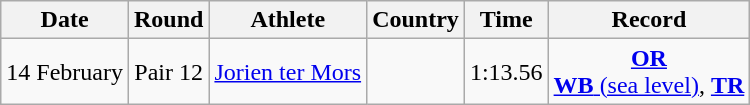<table class="wikitable" style="text-align:center">
<tr>
<th>Date</th>
<th>Round</th>
<th>Athlete</th>
<th>Country</th>
<th>Time</th>
<th>Record</th>
</tr>
<tr>
<td>14 February</td>
<td>Pair 12</td>
<td align="left"><a href='#'>Jorien ter Mors</a></td>
<td align="left"></td>
<td>1:13.56</td>
<td><strong><a href='#'>OR</a></strong><br> <a href='#'><strong>WB</strong> (sea level)</a>, <strong><a href='#'>TR</a></strong></td>
</tr>
</table>
